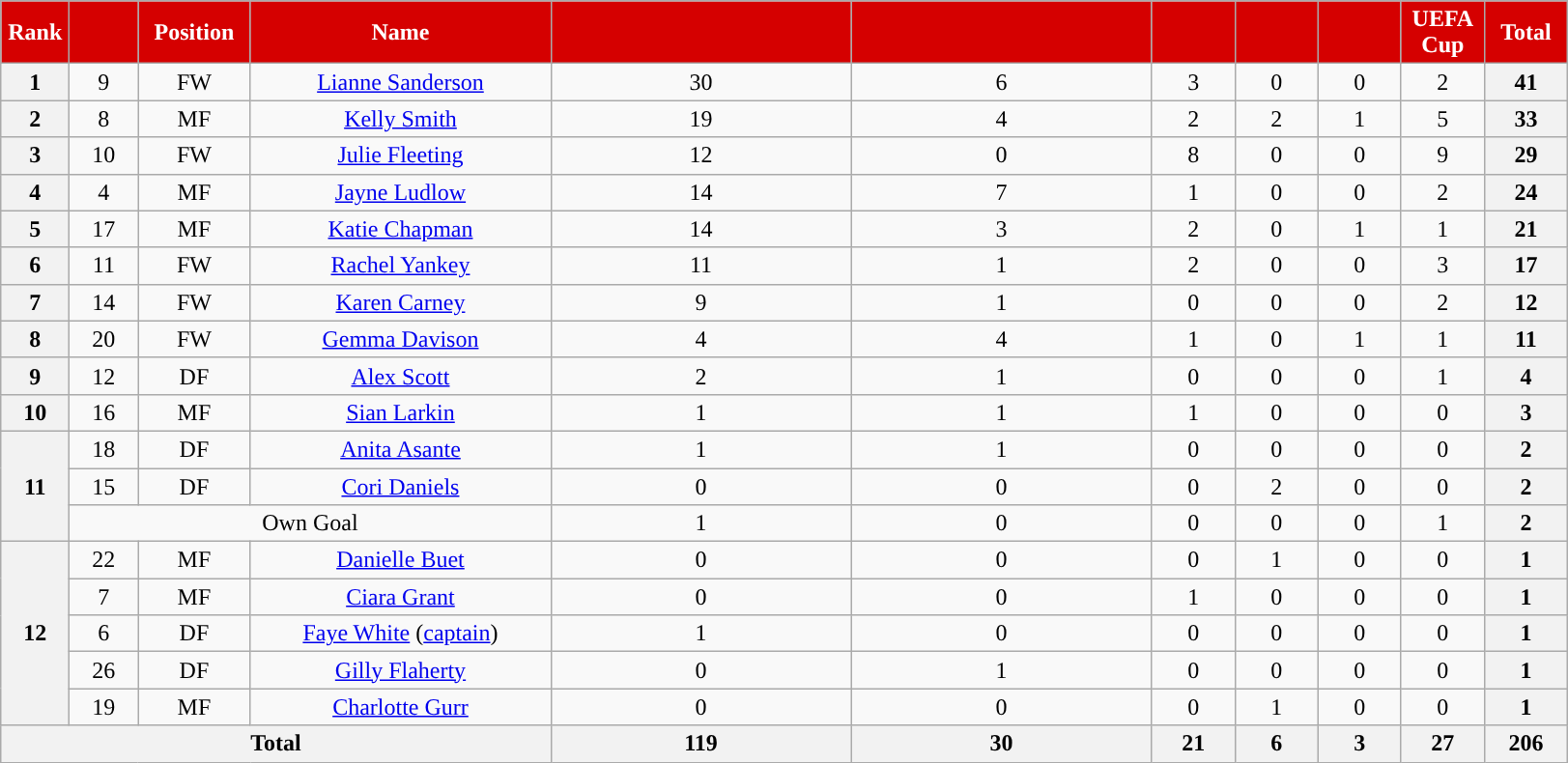<table class="wikitable" style="text-align:center; font-size:100%; ">
<tr>
<th style="background:#d50000; color:white; text-align:center; width:40px">Rank</th>
<th style="background:#d50000; color:white; text-align:center; width:40px"></th>
<th style="background:#d50000; color:white; text-align:center; width:70px">Position</th>
<th style="background:#d50000; color:white; text-align:center; width:200px">Name</th>
<th style="background:#d50000; color:white; text-align:center; width:200px"></th>
<th style="background:#d50000; color:white; text-align:center; width:200px"></th>
<th style="background:#d50000; color:white; text-align:center; width:50px;"></th>
<th style="background:#d50000; color:white; text-align:center; width:50px;"></th>
<th style="background:#d50000; color:white; text-align:center; width:50px;"></th>
<th style="background:#d50000; color:white; text-align:center; width:50px;">UEFA Cup</th>
<th style="background:#d50000; color:white; text-align:center; width:50px;">Total</th>
</tr>
<tr>
<th>1</th>
<td>9</td>
<td>FW</td>
<td> <a href='#'>Lianne Sanderson</a></td>
<td>30</td>
<td>6</td>
<td>3</td>
<td>0</td>
<td>0</td>
<td>2</td>
<th>41</th>
</tr>
<tr>
<th>2</th>
<td>8</td>
<td>MF</td>
<td> <a href='#'>Kelly Smith</a></td>
<td>19</td>
<td>4</td>
<td>2</td>
<td>2</td>
<td>1</td>
<td>5</td>
<th>33</th>
</tr>
<tr>
<th>3</th>
<td>10</td>
<td>FW</td>
<td> <a href='#'>Julie Fleeting</a></td>
<td>12</td>
<td>0</td>
<td>8</td>
<td>0</td>
<td>0</td>
<td>9</td>
<th>29</th>
</tr>
<tr>
<th>4</th>
<td>4</td>
<td>MF</td>
<td> <a href='#'>Jayne Ludlow</a></td>
<td>14</td>
<td>7</td>
<td>1</td>
<td>0</td>
<td>0</td>
<td>2</td>
<th>24</th>
</tr>
<tr>
<th>5</th>
<td>17</td>
<td>MF</td>
<td><em></em> <a href='#'>Katie Chapman</a></td>
<td>14</td>
<td>3</td>
<td>2</td>
<td>0</td>
<td>1</td>
<td>1</td>
<th>21</th>
</tr>
<tr>
<th>6</th>
<td>11</td>
<td>FW</td>
<td> <a href='#'>Rachel Yankey</a></td>
<td>11</td>
<td>1</td>
<td>2</td>
<td>0</td>
<td>0</td>
<td>3</td>
<th>17</th>
</tr>
<tr>
<th>7</th>
<td>14</td>
<td>FW</td>
<td> <a href='#'>Karen Carney</a></td>
<td>9</td>
<td>1</td>
<td>0</td>
<td>0</td>
<td>0</td>
<td>2</td>
<th>12</th>
</tr>
<tr>
<th>8</th>
<td>20</td>
<td>FW</td>
<td> <a href='#'>Gemma Davison</a></td>
<td>4</td>
<td>4</td>
<td>1</td>
<td>0</td>
<td>1</td>
<td>1</td>
<th>11</th>
</tr>
<tr>
<th>9</th>
<td>12</td>
<td>DF</td>
<td> <a href='#'>Alex Scott</a></td>
<td>2</td>
<td>1</td>
<td>0</td>
<td>0</td>
<td>0</td>
<td>1</td>
<th>4</th>
</tr>
<tr>
<th>10</th>
<td>16</td>
<td>MF</td>
<td> <a href='#'>Sian Larkin</a></td>
<td>1</td>
<td>1</td>
<td>1</td>
<td>0</td>
<td>0</td>
<td>0</td>
<th>3</th>
</tr>
<tr>
<th rowspan="3">11</th>
<td>18</td>
<td>DF</td>
<td> <a href='#'>Anita Asante</a></td>
<td>1</td>
<td>1</td>
<td>0</td>
<td>0</td>
<td>0</td>
<td>0</td>
<th>2</th>
</tr>
<tr>
<td>15</td>
<td>DF</td>
<td> <a href='#'>Cori Daniels</a></td>
<td>0</td>
<td>0</td>
<td>0</td>
<td>2</td>
<td>0</td>
<td>0</td>
<th>2</th>
</tr>
<tr>
<td colspan="3">Own Goal</td>
<td>1</td>
<td>0</td>
<td>0</td>
<td>0</td>
<td>0</td>
<td>1</td>
<th>2</th>
</tr>
<tr>
<th rowspan="5">12</th>
<td>22</td>
<td>MF</td>
<td> <a href='#'>Danielle Buet</a></td>
<td>0</td>
<td>0</td>
<td>0</td>
<td>1</td>
<td>0</td>
<td>0</td>
<th>1</th>
</tr>
<tr>
<td>7</td>
<td>MF</td>
<td> <a href='#'>Ciara Grant</a></td>
<td>0</td>
<td>0</td>
<td>1</td>
<td>0</td>
<td>0</td>
<td>0</td>
<th>1</th>
</tr>
<tr>
<td>6</td>
<td>DF</td>
<td> <a href='#'>Faye White</a> (<a href='#'>captain</a>)</td>
<td>1</td>
<td>0</td>
<td>0</td>
<td>0</td>
<td>0</td>
<td>0</td>
<th>1</th>
</tr>
<tr>
<td>26</td>
<td>DF</td>
<td> <a href='#'>Gilly Flaherty</a></td>
<td>0</td>
<td>1</td>
<td>0</td>
<td>0</td>
<td>0</td>
<td>0</td>
<th>1</th>
</tr>
<tr>
<td>19</td>
<td>MF</td>
<td> <a href='#'>Charlotte Gurr</a></td>
<td>0</td>
<td>0</td>
<td>0</td>
<td>1</td>
<td>0</td>
<td>0</td>
<th>1</th>
</tr>
<tr>
<th colspan="4">Total</th>
<th>119</th>
<th>30</th>
<th>21</th>
<th>6</th>
<th>3</th>
<th>27</th>
<th>206</th>
</tr>
</table>
